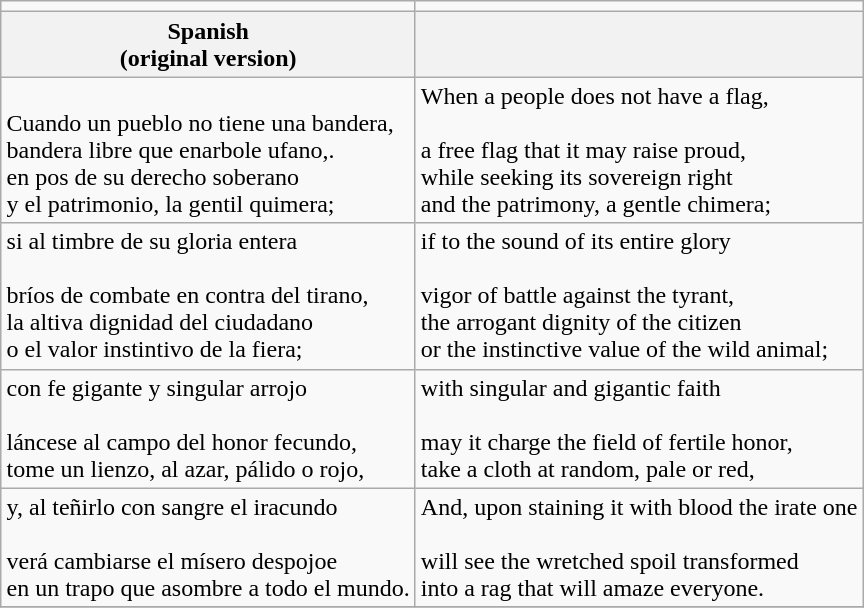<table class="wikitable" style="margin: 1em auto 1em auto">
<tr>
<td></td>
</tr>
<tr align=center>
<th>Spanish<br>(original version)</th>
<th></th>
</tr>
<tr>
<td><div><br>Cuando un pueblo no tiene una bandera,<br>
bandera libre que enarbole ufano,.<br>
en pos de su derecho soberano<br>
y el patrimonio, la gentil quimera;</div></td>
<td><div>When a people does not have a flag, <br><br>a free flag that it may raise proud, <br>
while seeking its sovereign right <br>
and the patrimony, a gentle chimera;</div></td>
</tr>
<tr>
<td><div>si al timbre de su gloria entera<br><br>bríos de combate en contra del tirano,<br>
la altiva dignidad del ciudadano<br>
o el valor instintivo de la fiera;</div></td>
<td><div>if to the sound of its entire glory <br><br>vigor of battle against the tyrant, <br>
the arrogant dignity of the citizen <br>
or the instinctive value of the wild animal; </div></td>
</tr>
<tr>
<td><div>con fe gigante y singular arrojo<br><br>láncese al campo del honor fecundo,<br>
tome un lienzo, al azar, pálido o rojo,</div></td>
<td><div>with singular and gigantic faith <br><br>may it charge the field of fertile honor,<br>
take a cloth at random, pale or red,</div></td>
</tr>
<tr>
<td><div>y, al teñirlo con sangre el iracundo<br><br>verá cambiarse el mísero despojoe<br>
en un trapo que asombre a todo el mundo.</div></td>
<td><div>And, upon staining it with blood the irate one<br><br>will see the wretched spoil transformed<br>
into a rag that will amaze everyone.</div></td>
</tr>
<tr>
</tr>
</table>
